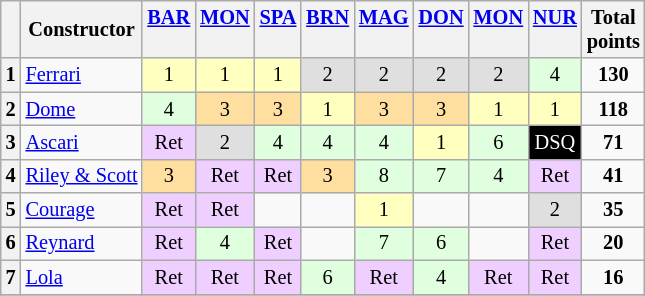<table class="wikitable" style="font-size: 85%; text-align:center;">
<tr valign="top">
<th valign=middle></th>
<th valign=middle>Constructor</th>
<th><a href='#'>BAR</a><br></th>
<th><a href='#'>MON</a><br></th>
<th><a href='#'>SPA</a><br></th>
<th><a href='#'>BRN</a><br></th>
<th><a href='#'>MAG</a><br></th>
<th><a href='#'>DON</a><br></th>
<th><a href='#'>MON</a><br></th>
<th><a href='#'>NUR</a><br></th>
<th valign=middle>Total<br>points</th>
</tr>
<tr>
<th>1</th>
<td align=left> <a href='#'>Ferrari</a></td>
<td style="background:#FFFFBF;">1</td>
<td style="background:#FFFFBF;">1</td>
<td style="background:#FFFFBF;">1</td>
<td style="background:#DFDFDF;">2</td>
<td style="background:#DFDFDF;">2</td>
<td style="background:#DFDFDF;">2</td>
<td style="background:#DFDFDF;">2</td>
<td style="background:#DFFFDF;">4</td>
<td><strong>130</strong></td>
</tr>
<tr>
<th>2</th>
<td align=left> <a href='#'>Dome</a></td>
<td style="background:#DFFFDF;">4</td>
<td style="background:#FFDF9F;">3</td>
<td style="background:#FFDF9F;">3</td>
<td style="background:#FFFFBF;">1</td>
<td style="background:#FFDF9F;">3</td>
<td style="background:#FFDF9F;">3</td>
<td style="background:#FFFFBF;">1</td>
<td style="background:#FFFFBF;">1</td>
<td><strong>118</strong></td>
</tr>
<tr>
<th>3</th>
<td align=left> <a href='#'>Ascari</a></td>
<td style="background:#EFCFFF;">Ret</td>
<td style="background:#DFDFDF;">2</td>
<td style="background:#DFFFDF;">4</td>
<td style="background:#DFFFDF;">4</td>
<td style="background:#DFFFDF;">4</td>
<td style="background:#FFFFBF;">1</td>
<td style="background:#DFFFDF;">6</td>
<td style="background-color:#000000; color:white">DSQ</td>
<td><strong>71</strong></td>
</tr>
<tr>
<th>4</th>
<td align=left> <a href='#'>Riley & Scott</a></td>
<td style="background:#FFDF9F;">3</td>
<td style="background:#EFCFFF;">Ret</td>
<td style="background:#EFCFFF;">Ret</td>
<td style="background:#FFDF9F;">3</td>
<td style="background:#DFFFDF;">8</td>
<td style="background:#DFFFDF;">7</td>
<td style="background:#DFFFDF;">4</td>
<td style="background:#EFCFFF;">Ret</td>
<td><strong>41</strong></td>
</tr>
<tr>
<th>5</th>
<td align=left> <a href='#'>Courage</a></td>
<td style="background:#EFCFFF;">Ret</td>
<td style="background:#EFCFFF;">Ret</td>
<td></td>
<td></td>
<td style="background:#FFFFBF;">1</td>
<td></td>
<td></td>
<td style="background:#DFDFDF;">2</td>
<td><strong>35</strong></td>
</tr>
<tr>
<th>6</th>
<td align=left> <a href='#'>Reynard</a></td>
<td style="background:#EFCFFF;">Ret</td>
<td style="background:#DFFFDF;">4</td>
<td style="background:#EFCFFF;">Ret</td>
<td></td>
<td style="background:#DFFFDF;">7</td>
<td style="background:#DFFFDF;">6</td>
<td></td>
<td style="background:#EFCFFF;">Ret</td>
<td><strong>20</strong></td>
</tr>
<tr>
<th>7</th>
<td align=left> <a href='#'>Lola</a></td>
<td style="background:#EFCFFF;">Ret</td>
<td style="background:#EFCFFF;">Ret</td>
<td style="background:#EFCFFF;">Ret</td>
<td style="background:#DFFFDF;">6</td>
<td style="background:#EFCFFF;">Ret</td>
<td style="background:#DFFFDF;">4</td>
<td style="background:#EFCFFF;">Ret</td>
<td style="background:#EFCFFF;">Ret</td>
<td><strong>16</strong></td>
</tr>
<tr>
</tr>
</table>
